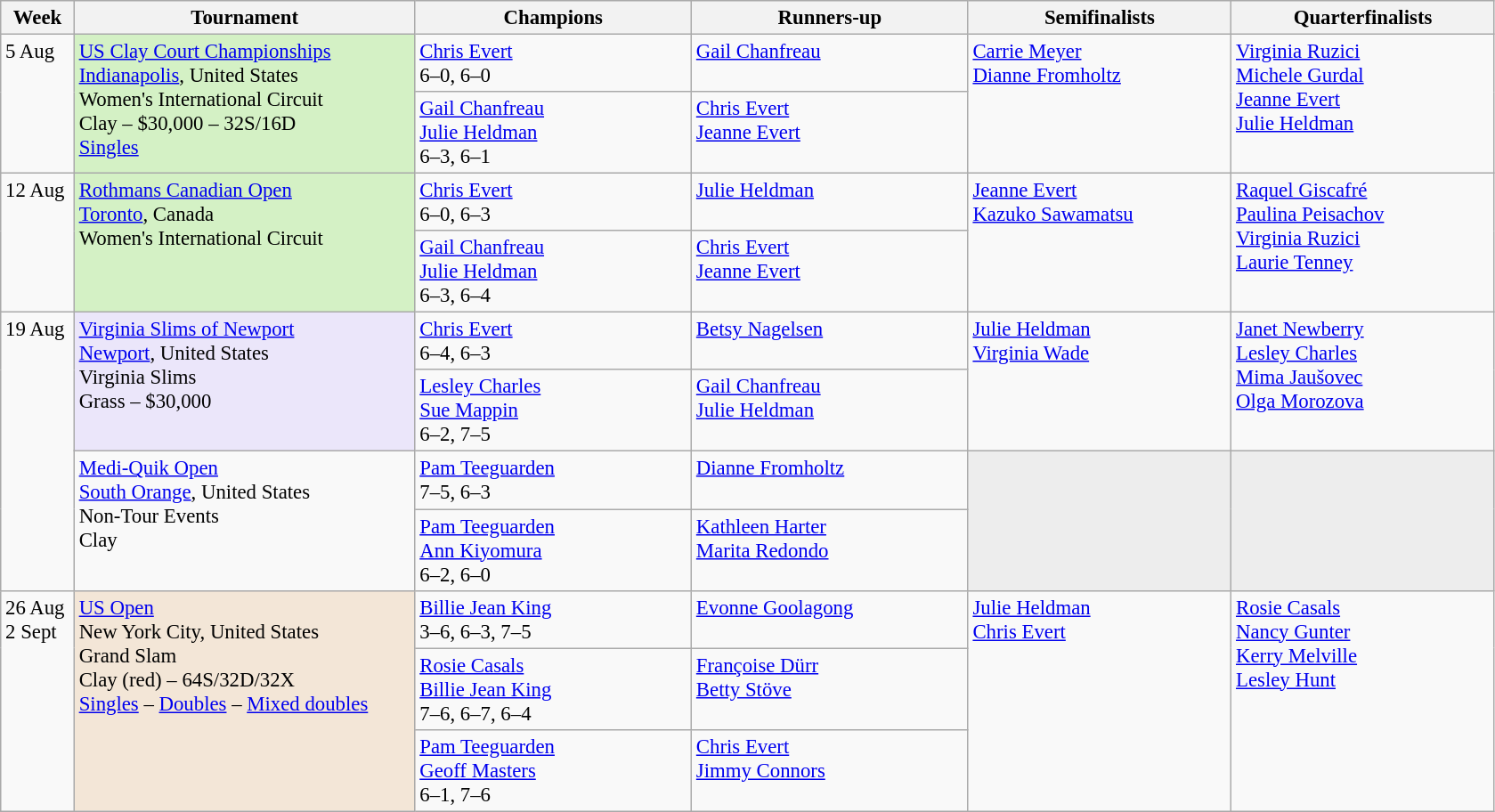<table class=wikitable style=font-size:95%>
<tr>
<th style="width:48px;">Week</th>
<th style="width:248px;">Tournament</th>
<th style="width:200px;">Champions</th>
<th style="width:200px;">Runners-up</th>
<th style="width:190px;">Semifinalists</th>
<th style="width:190px;">Quarterfinalists</th>
</tr>
<tr valign=top>
<td rowspan=2>5 Aug</td>
<td style="background:#D4F1C5;" rowspan="2"><a href='#'>US Clay Court Championships</a><br> <a href='#'>Indianapolis</a>, United States<br>Women's International Circuit<br>Clay – $30,000 – 32S/16D<br><a href='#'>Singles</a></td>
<td> <a href='#'>Chris Evert</a><br>6–0, 6–0</td>
<td> <a href='#'>Gail Chanfreau</a></td>
<td rowspan=2> <a href='#'>Carrie Meyer</a><br> <a href='#'>Dianne Fromholtz</a></td>
<td rowspan=2> <a href='#'>Virginia Ruzici</a><br> <a href='#'>Michele Gurdal</a><br> <a href='#'>Jeanne Evert</a><br> <a href='#'>Julie Heldman</a></td>
</tr>
<tr valign=top>
<td> <a href='#'>Gail Chanfreau</a><br>  <a href='#'>Julie Heldman</a> <br>6–3, 6–1</td>
<td> <a href='#'>Chris Evert</a><br>  <a href='#'>Jeanne Evert</a></td>
</tr>
<tr valign=top>
<td rowspan=2>12 Aug</td>
<td style="background:#D4F1C5;" rowspan="2"><a href='#'>Rothmans Canadian Open</a><br> <a href='#'>Toronto</a>, Canada<br>Women's International Circuit</td>
<td> <a href='#'>Chris Evert</a><br>6–0, 6–3</td>
<td> <a href='#'>Julie Heldman</a></td>
<td rowspan=2> <a href='#'>Jeanne Evert</a><br> <a href='#'>Kazuko Sawamatsu</a></td>
<td rowspan=2> <a href='#'>Raquel Giscafré</a><br> <a href='#'>Paulina Peisachov</a><br> <a href='#'>Virginia Ruzici</a><br> <a href='#'>Laurie Tenney</a></td>
</tr>
<tr valign=top>
<td> <a href='#'>Gail Chanfreau</a><br>  <a href='#'>Julie Heldman</a> <br>6–3, 6–4</td>
<td> <a href='#'>Chris Evert</a><br>  <a href='#'>Jeanne Evert</a></td>
</tr>
<tr valign=top>
<td rowspan=4>19 Aug</td>
<td style="background:#ebe6fa;" rowspan=2><a href='#'>Virginia Slims of Newport</a><br> <a href='#'>Newport</a>, United States<br>Virginia Slims<br>Grass – $30,000</td>
<td> <a href='#'>Chris Evert</a> <br>6–4, 6–3</td>
<td> <a href='#'>Betsy Nagelsen</a></td>
<td rowspan=2> <a href='#'>Julie Heldman</a><br> <a href='#'>Virginia Wade</a></td>
<td rowspan=2> <a href='#'>Janet Newberry</a> <br> <a href='#'>Lesley Charles</a> <br> <a href='#'>Mima Jaušovec</a> <br> <a href='#'>Olga Morozova</a></td>
</tr>
<tr valign=top>
<td> <a href='#'>Lesley Charles</a><br> <a href='#'>Sue Mappin</a><br>6–2, 7–5</td>
<td> <a href='#'>Gail Chanfreau</a><br> <a href='#'>Julie Heldman</a></td>
</tr>
<tr valign=top>
<td rowspan="2"><a href='#'>Medi-Quik Open</a><br> <a href='#'>South Orange</a>, United States<br>Non-Tour Events<br>Clay</td>
<td> <a href='#'>Pam Teeguarden</a><br>7–5, 6–3</td>
<td> <a href='#'>Dianne Fromholtz</a></td>
<td rowspan=2 style="background:#ededed;"></td>
<td rowspan=2 style="background:#ededed;"></td>
</tr>
<tr valign=top>
<td> <a href='#'>Pam Teeguarden</a><br>  <a href='#'>Ann Kiyomura</a><br>6–2, 6–0</td>
<td> <a href='#'>Kathleen Harter</a><br> <a href='#'>Marita Redondo</a></td>
</tr>
<tr valign=top>
<td rowspan=3>26 Aug <br>2 Sept</td>
<td bgcolor=#F3E6D7 rowspan=3><a href='#'>US Open</a><br> New York City, United States<br>Grand Slam<br>Clay (red) – 64S/32D/32X<br><a href='#'>Singles</a> – <a href='#'>Doubles</a> – <a href='#'>Mixed doubles</a></td>
<td> <a href='#'>Billie Jean King</a><br>3–6, 6–3, 7–5</td>
<td> <a href='#'>Evonne Goolagong</a></td>
<td rowspan=3> <a href='#'>Julie Heldman</a><br> <a href='#'>Chris Evert</a></td>
<td rowspan=3> <a href='#'>Rosie Casals</a><br> <a href='#'>Nancy Gunter</a><br> <a href='#'>Kerry Melville</a><br> <a href='#'>Lesley Hunt</a></td>
</tr>
<tr valign=top>
<td> <a href='#'>Rosie Casals</a> <br>  <a href='#'>Billie Jean King</a><br>7–6, 6–7, 6–4</td>
<td> <a href='#'>Françoise Dürr</a><br> <a href='#'>Betty Stöve</a></td>
</tr>
<tr valign=top>
<td> <a href='#'>Pam Teeguarden</a> <br>  <a href='#'>Geoff Masters</a><br>6–1, 7–6</td>
<td> <a href='#'>Chris Evert</a> <br>  <a href='#'>Jimmy Connors</a></td>
</tr>
</table>
